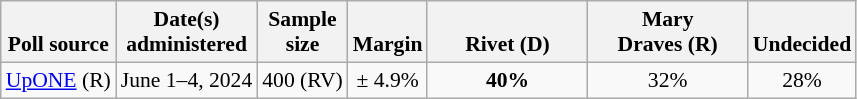<table class="wikitable" style="font-size:90%;text-align:center;">
<tr valign=bottom>
<th>Poll source</th>
<th>Date(s)<br>administered</th>
<th>Sample<br>size</th>
<th>Margin<br></th>
<th style="width:100px;"><br>Rivet (D)</th>
<th style="width:100px;">Mary<br>Draves (R)</th>
<th>Undecided</th>
</tr>
<tr>
<td style="text-align:left;"><a href='#'>UpONE</a> (R)</td>
<td data-sort-value="2023-06-08">June 1–4, 2024</td>
<td>400 (RV)</td>
<td>± 4.9%</td>
<td><strong>40%</strong></td>
<td>32%</td>
<td>28%</td>
</tr>
</table>
